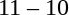<table style="text-align:center">
<tr>
<th width=200></th>
<th width=100></th>
<th width=200></th>
</tr>
<tr>
<td align=right><strong></strong></td>
<td>11 – 10</td>
<td align=left></td>
</tr>
</table>
